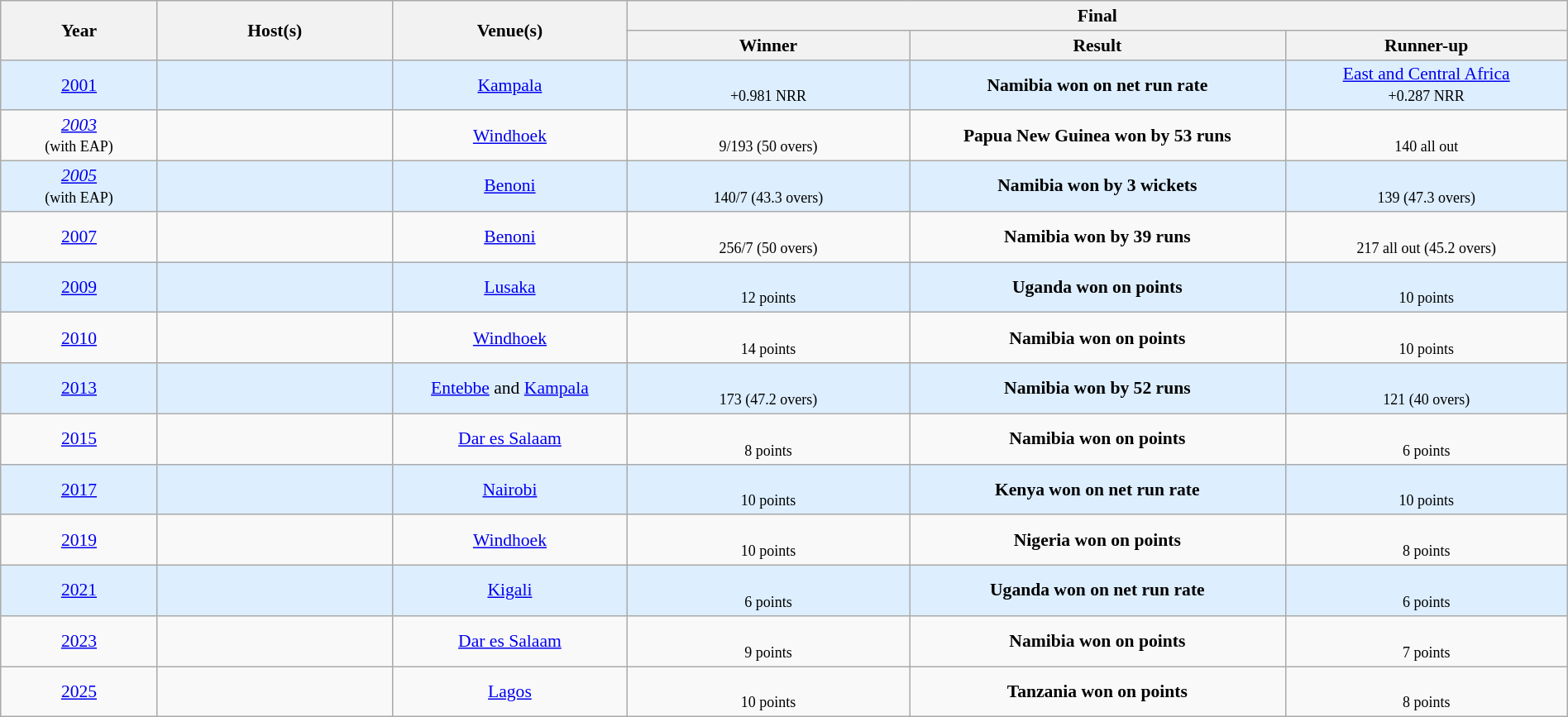<table class="wikitable" style="font-size:90%; width: 100%; text-align: center;">
<tr>
<th rowspan=2 width=10%>Year</th>
<th rowspan=2 width=15%>Host(s)</th>
<th rowspan=2 width=15%>Venue(s)</th>
<th colspan=3>Final</th>
</tr>
<tr>
<th width=18%>Winner</th>
<th width=24%>Result</th>
<th width=18%>Runner-up</th>
</tr>
<tr style="background:#ddeeff">
<td><a href='#'>2001</a></td>
<td></td>
<td><a href='#'>Kampala</a></td>
<td><br><small>+0.981 NRR</small></td>
<td><strong>Namibia won on net run rate</strong><br></td>
<td><a href='#'>East and Central Africa</a><br><small>+0.287 NRR</small></td>
</tr>
<tr>
<td><em><a href='#'>2003</a></em><br><small>(with EAP)</small></td>
<td></td>
<td><a href='#'>Windhoek</a></td>
<td><br><small>9/193 (50 overs)</small></td>
<td><strong>Papua New Guinea won by 53 runs</strong><br></td>
<td><br><small>140 all out</small></td>
</tr>
<tr style="background:#ddeeff">
<td><em><a href='#'>2005</a></em><br><small>(with EAP)</small></td>
<td></td>
<td><a href='#'>Benoni</a></td>
<td><br><small>140/7 (43.3 overs)</small></td>
<td><strong>Namibia won by 3 wickets</strong><br></td>
<td><br><small>139 (47.3 overs)</small></td>
</tr>
<tr>
<td><a href='#'>2007</a></td>
<td></td>
<td><a href='#'>Benoni</a></td>
<td><br><small>256/7 (50 overs)</small></td>
<td><strong>Namibia won by 39 runs</strong><br> </td>
<td><br><small>217 all out (45.2 overs)</small></td>
</tr>
<tr style="background:#ddeeff">
<td><a href='#'>2009</a></td>
<td></td>
<td><a href='#'>Lusaka</a></td>
<td><br><small>12 points</small></td>
<td><strong>Uganda won on points</strong><br> </td>
<td><br><small>10 points</small></td>
</tr>
<tr>
<td><a href='#'>2010</a></td>
<td></td>
<td><a href='#'>Windhoek</a></td>
<td><br><small>14 points</small></td>
<td><strong>Namibia won on points</strong><br> </td>
<td><br><small>10 points</small></td>
</tr>
<tr style="background:#ddeeff">
<td><a href='#'>2013</a></td>
<td></td>
<td><a href='#'>Entebbe</a> and <a href='#'>Kampala</a></td>
<td><br><small>173 (47.2 overs)</small></td>
<td><strong>Namibia won by 52 runs</strong><br></td>
<td><br><small>121 (40 overs)</small></td>
</tr>
<tr>
<td><a href='#'>2015</a></td>
<td></td>
<td><a href='#'>Dar es Salaam</a></td>
<td><br><small>8 points</small></td>
<td><strong>Namibia won on points</strong><br></td>
<td><br><small>6 points</small></td>
</tr>
<tr style="background:#ddeeff">
<td><a href='#'>2017</a></td>
<td></td>
<td><a href='#'>Nairobi</a></td>
<td><br><small>10 points</small></td>
<td><strong>Kenya won on net run rate</strong></td>
<td><br><small>10 points</small></td>
</tr>
<tr>
<td><a href='#'>2019</a></td>
<td></td>
<td><a href='#'>Windhoek</a></td>
<td><br><small>10 points</small></td>
<td><strong>Nigeria won on points</strong></td>
<td><br><small>8 points</small></td>
</tr>
<tr style="background:#ddeeff">
<td><a href='#'>2021</a></td>
<td></td>
<td><a href='#'>Kigali</a></td>
<td><br><small>6 points</small></td>
<td><strong>Uganda won on net run rate</strong><br></td>
<td><br><small>6 points</small></td>
</tr>
<tr>
<td><a href='#'>2023</a></td>
<td></td>
<td><a href='#'>Dar es Salaam</a></td>
<td><br><small>9 points</small></td>
<td><strong>Namibia won on points</strong><br></td>
<td><br><small>7 points</small></td>
</tr>
<tr>
<td><a href='#'>2025</a></td>
<td></td>
<td><a href='#'>Lagos</a></td>
<td><br><small>10 points</small></td>
<td><strong>Tanzania won on points</strong><br></td>
<td><br><small>8 points</small></td>
</tr>
</table>
